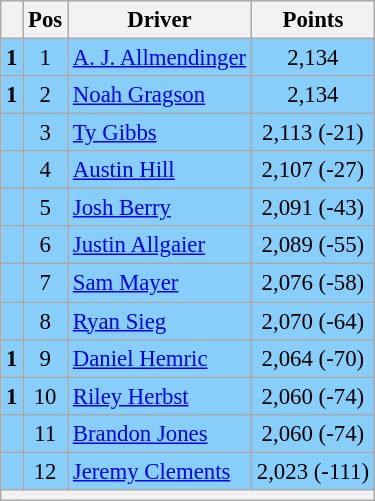<table class="wikitable" style="font-size: 95%;">
<tr>
<th></th>
<th>Pos</th>
<th>Driver</th>
<th>Points</th>
</tr>
<tr style="background:#87CEFA;">
<td align="left"> <strong>1</strong></td>
<td style="text-align:center;">1</td>
<td><a href='#'>A. J. Allmendinger</a></td>
<td style="text-align:center;">2,134</td>
</tr>
<tr style="background:#87CEFA;">
<td align="left"> <strong>1</strong></td>
<td style="text-align:center;">2</td>
<td><a href='#'>Noah Gragson</a></td>
<td style="text-align:center;">2,134</td>
</tr>
<tr style="background:#87CEFA;">
<td align="left"></td>
<td style="text-align:center;">3</td>
<td><a href='#'>Ty Gibbs</a></td>
<td style="text-align:center;">2,113 (-21)</td>
</tr>
<tr style="background:#87CEFA;">
<td align="left"></td>
<td style="text-align:center;">4</td>
<td><a href='#'>Austin Hill</a></td>
<td style="text-align:center;">2,107 (-27)</td>
</tr>
<tr style="background:#87CEFA;">
<td align="left"></td>
<td style="text-align:center;">5</td>
<td><a href='#'>Josh Berry</a></td>
<td style="text-align:center;">2,091 (-43)</td>
</tr>
<tr style="background:#87CEFA;">
<td align="left"></td>
<td style="text-align:center;">6</td>
<td><a href='#'>Justin Allgaier</a></td>
<td style="text-align:center;">2,089 (-55)</td>
</tr>
<tr style="background:#87CEFA;">
<td align="left"></td>
<td style="text-align:center;">7</td>
<td><a href='#'>Sam Mayer</a></td>
<td style="text-align:center;">2,076 (-58)</td>
</tr>
<tr style="background:#87CEFA;">
<td align="left"></td>
<td style="text-align:center;">8</td>
<td><a href='#'>Ryan Sieg</a></td>
<td style="text-align:center;">2,070 (-64)</td>
</tr>
<tr style="background:#87CEFA;">
<td align="left"> <strong>1</strong></td>
<td style="text-align:center;">9</td>
<td><a href='#'>Daniel Hemric</a></td>
<td style="text-align:center;">2,064 (-70)</td>
</tr>
<tr style="background:#87CEFA;">
<td align="left"> <strong>1</strong></td>
<td style="text-align:center;">10</td>
<td><a href='#'>Riley Herbst</a></td>
<td style="text-align:center;">2,060 (-74)</td>
</tr>
<tr style="background:#87CEFA;">
<td align="left"></td>
<td style="text-align:center;">11</td>
<td><a href='#'>Brandon Jones</a></td>
<td style="text-align:center;">2,060 (-74)</td>
</tr>
<tr style="background:#87CEFA;">
<td align="left"></td>
<td style="text-align:center;">12</td>
<td><a href='#'>Jeremy Clements</a></td>
<td style="text-align:center;">2,023 (-111)</td>
</tr>
<tr class="sortbottom">
<th colspan="9"></th>
</tr>
</table>
